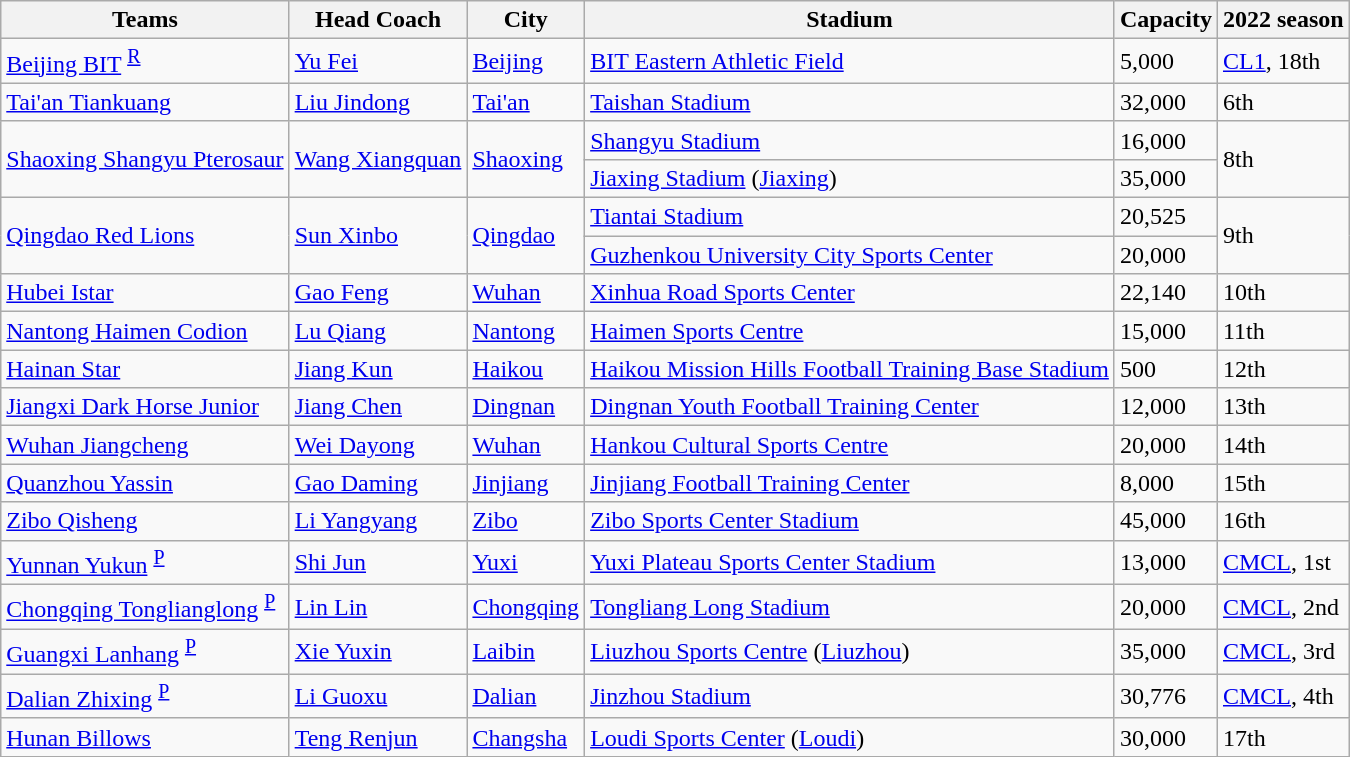<table class="wikitable sortable" style="font-size:100%">
<tr>
<th>Teams</th>
<th>Head Coach</th>
<th>City</th>
<th>Stadium</th>
<th>Capacity</th>
<th>2022 season</th>
</tr>
<tr>
<td><a href='#'>Beijing BIT</a> <sup><a href='#'>R</a></sup></td>
<td> <a href='#'>Yu Fei</a></td>
<td><a href='#'>Beijing</a></td>
<td><a href='#'>BIT Eastern Athletic Field</a></td>
<td>5,000</td>
<td data-sort-value="1"><a href='#'>CL1</a>, 18th</td>
</tr>
<tr>
<td><a href='#'>Tai'an Tiankuang</a></td>
<td> <a href='#'>Liu Jindong</a></td>
<td><a href='#'>Tai'an</a></td>
<td><a href='#'>Taishan Stadium</a></td>
<td>32,000</td>
<td data-sort-value="2">6th</td>
</tr>
<tr>
<td rowspan="2"><a href='#'>Shaoxing Shangyu Pterosaur</a></td>
<td rowspan="2"> <a href='#'>Wang Xiangquan</a></td>
<td rowspan="2"><a href='#'>Shaoxing</a></td>
<td><a href='#'>Shangyu Stadium</a></td>
<td>16,000</td>
<td data-sort-value="3"; rowspan="2">8th</td>
</tr>
<tr>
<td><a href='#'>Jiaxing Stadium</a> (<a href='#'>Jiaxing</a>)</td>
<td>35,000</td>
</tr>
<tr>
<td rowspan="2"><a href='#'>Qingdao Red Lions</a></td>
<td rowspan="2"> <a href='#'>Sun Xinbo</a></td>
<td rowspan="2"><a href='#'>Qingdao</a></td>
<td><a href='#'>Tiantai Stadium</a></td>
<td>20,525</td>
<td data-sort-value="4"; rowspan="2">9th</td>
</tr>
<tr>
<td><a href='#'>Guzhenkou University City Sports Center</a></td>
<td>20,000</td>
</tr>
<tr>
<td><a href='#'>Hubei Istar</a></td>
<td> <a href='#'>Gao Feng</a></td>
<td><a href='#'>Wuhan</a></td>
<td><a href='#'>Xinhua Road Sports Center</a></td>
<td>22,140</td>
<td data-sort-value="5">10th</td>
</tr>
<tr>
<td><a href='#'>Nantong Haimen Codion</a></td>
<td> <a href='#'>Lu Qiang</a></td>
<td><a href='#'>Nantong</a></td>
<td><a href='#'>Haimen Sports Centre</a></td>
<td>15,000</td>
<td data-sort-value="6">11th</td>
</tr>
<tr>
<td><a href='#'>Hainan Star</a></td>
<td> <a href='#'>Jiang Kun</a></td>
<td><a href='#'>Haikou</a></td>
<td><a href='#'>Haikou Mission Hills Football Training Base Stadium</a></td>
<td>500</td>
<td data-sort-value="7">12th</td>
</tr>
<tr>
<td><a href='#'>Jiangxi Dark Horse Junior</a></td>
<td> <a href='#'>Jiang Chen</a></td>
<td><a href='#'>Dingnan</a></td>
<td><a href='#'>Dingnan Youth Football Training Center</a></td>
<td>12,000</td>
<td data-sort-value="8">13th</td>
</tr>
<tr>
<td><a href='#'>Wuhan Jiangcheng</a></td>
<td> <a href='#'>Wei Dayong</a></td>
<td><a href='#'>Wuhan</a></td>
<td><a href='#'>Hankou Cultural Sports Centre</a></td>
<td>20,000</td>
<td data-sort-value="9">14th</td>
</tr>
<tr>
<td><a href='#'>Quanzhou Yassin</a></td>
<td> <a href='#'>Gao Daming</a></td>
<td><a href='#'>Jinjiang</a></td>
<td><a href='#'>Jinjiang Football Training Center</a></td>
<td>8,000</td>
<td data-sort-value="10">15th</td>
</tr>
<tr>
<td><a href='#'>Zibo Qisheng</a></td>
<td> <a href='#'>Li Yangyang</a></td>
<td><a href='#'>Zibo</a></td>
<td><a href='#'>Zibo Sports Center Stadium</a></td>
<td>45,000</td>
<td data-sort-value="11">16th</td>
</tr>
<tr>
<td><a href='#'>Yunnan Yukun</a> <sup><a href='#'>P</a></sup></td>
<td> <a href='#'>Shi Jun</a></td>
<td><a href='#'>Yuxi</a></td>
<td><a href='#'>Yuxi Plateau Sports Center Stadium</a></td>
<td>13,000</td>
<td data-sort-value="12"><a href='#'>CMCL</a>, 1st</td>
</tr>
<tr>
<td><a href='#'>Chongqing Tonglianglong</a> <sup><a href='#'>P</a></sup></td>
<td> <a href='#'>Lin Lin</a></td>
<td><a href='#'>Chongqing</a></td>
<td><a href='#'>Tongliang Long Stadium</a></td>
<td>20,000</td>
<td data-sort-value="13"><a href='#'>CMCL</a>, 2nd</td>
</tr>
<tr>
<td><a href='#'>Guangxi Lanhang</a> <sup><a href='#'>P</a></sup></td>
<td> <a href='#'>Xie Yuxin</a></td>
<td><a href='#'>Laibin</a></td>
<td><a href='#'>Liuzhou Sports Centre</a> (<a href='#'>Liuzhou</a>)</td>
<td>35,000</td>
<td data-sort-value="14"><a href='#'>CMCL</a>, 3rd</td>
</tr>
<tr>
<td><a href='#'>Dalian Zhixing</a> <sup><a href='#'>P</a></sup></td>
<td> <a href='#'>Li Guoxu</a></td>
<td><a href='#'>Dalian</a></td>
<td><a href='#'>Jinzhou Stadium</a></td>
<td>30,776</td>
<td data-sort-value="15"><a href='#'>CMCL</a>, 4th</td>
</tr>
<tr>
<td><a href='#'>Hunan Billows</a></td>
<td> <a href='#'>Teng Renjun</a></td>
<td><a href='#'>Changsha</a></td>
<td><a href='#'>Loudi Sports Center</a> (<a href='#'>Loudi</a>)</td>
<td>30,000</td>
<td data-sort-value="15">17th</td>
</tr>
</table>
